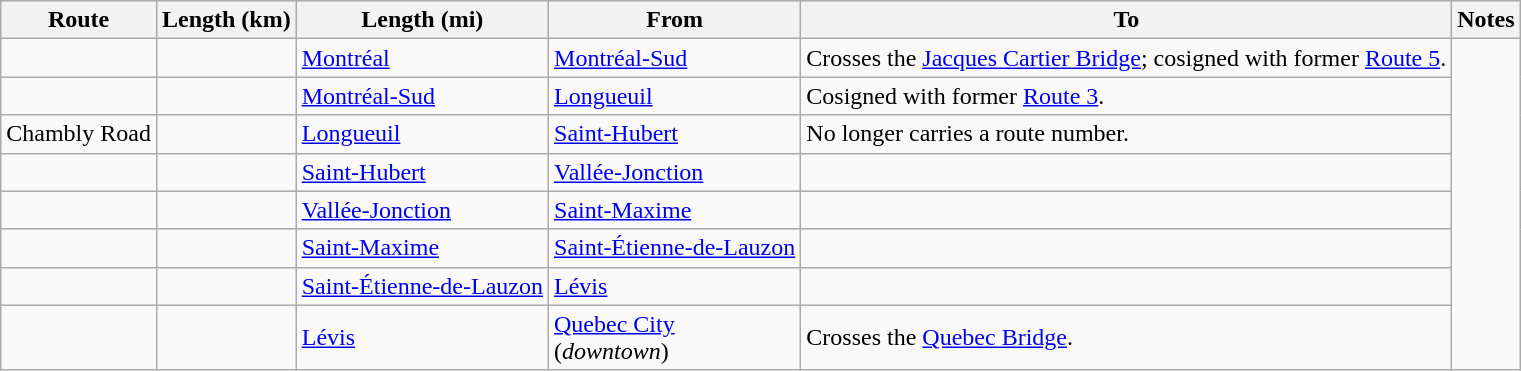<table class=wikitable>
<tr>
<th>Route</th>
<th>Length (km)</th>
<th>Length (mi)</th>
<th>From</th>
<th>To</th>
<th>Notes</th>
</tr>
<tr>
<td></td>
<td></td>
<td><a href='#'>Montréal</a></td>
<td><a href='#'>Montréal-Sud</a></td>
<td>Crosses the <a href='#'>Jacques Cartier Bridge</a>; cosigned with former <span><a href='#'>Route 5</a></span>.</td>
</tr>
<tr>
<td></td>
<td></td>
<td><a href='#'>Montréal-Sud</a></td>
<td><a href='#'>Longueuil</a></td>
<td>Cosigned with former <span><a href='#'>Route 3</a></span>.</td>
</tr>
<tr>
<td>Chambly Road</td>
<td></td>
<td><a href='#'>Longueuil</a></td>
<td><a href='#'>Saint-Hubert</a></td>
<td>No longer carries a route number.</td>
</tr>
<tr>
<td></td>
<td></td>
<td><a href='#'>Saint-Hubert</a></td>
<td><a href='#'>Vallée-Jonction</a></td>
<td></td>
</tr>
<tr>
<td></td>
<td></td>
<td><a href='#'>Vallée-Jonction</a></td>
<td><a href='#'>Saint-Maxime</a></td>
<td></td>
</tr>
<tr>
<td></td>
<td></td>
<td><a href='#'>Saint-Maxime</a></td>
<td><a href='#'>Saint-Étienne-de-Lauzon</a></td>
<td></td>
</tr>
<tr>
<td></td>
<td></td>
<td><a href='#'>Saint-Étienne-de-Lauzon</a></td>
<td><a href='#'>Lévis</a></td>
<td></td>
</tr>
<tr>
<td></td>
<td></td>
<td><a href='#'>Lévis</a></td>
<td><a href='#'>Quebec City</a><br>(<em>downtown</em>)</td>
<td>Crosses the <a href='#'>Quebec Bridge</a>.</td>
</tr>
</table>
